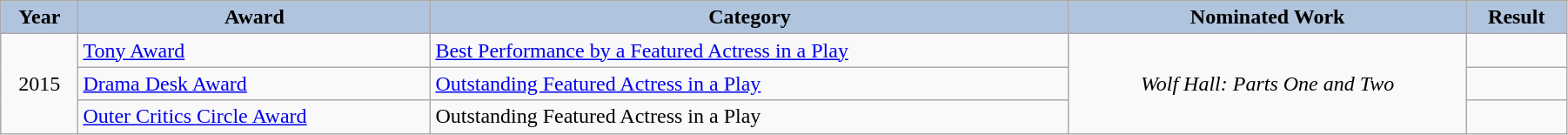<table class="wikitable" style="font-size:100%; background: #f9f9f9; width:95%">
<tr align="center">
<th style="background:#B0C4DE">Year</th>
<th style="background:#B0C4DE">Award</th>
<th style="background:#B0C4DE">Category</th>
<th style="background:#B0C4DE">Nominated Work</th>
<th style="background:#B0C4DE">Result</th>
</tr>
<tr>
<td rowspan="3" align="center">2015</td>
<td><a href='#'>Tony Award</a></td>
<td><a href='#'>Best Performance by a Featured Actress in a Play</a></td>
<td rowspan="3" align="center"><em>Wolf Hall: Parts One and Two</em></td>
<td></td>
</tr>
<tr>
<td><a href='#'>Drama Desk Award</a></td>
<td><a href='#'>Outstanding Featured Actress in a Play</a></td>
<td></td>
</tr>
<tr>
<td><a href='#'>Outer Critics Circle Award</a></td>
<td>Outstanding Featured Actress in a Play</td>
<td></td>
</tr>
</table>
